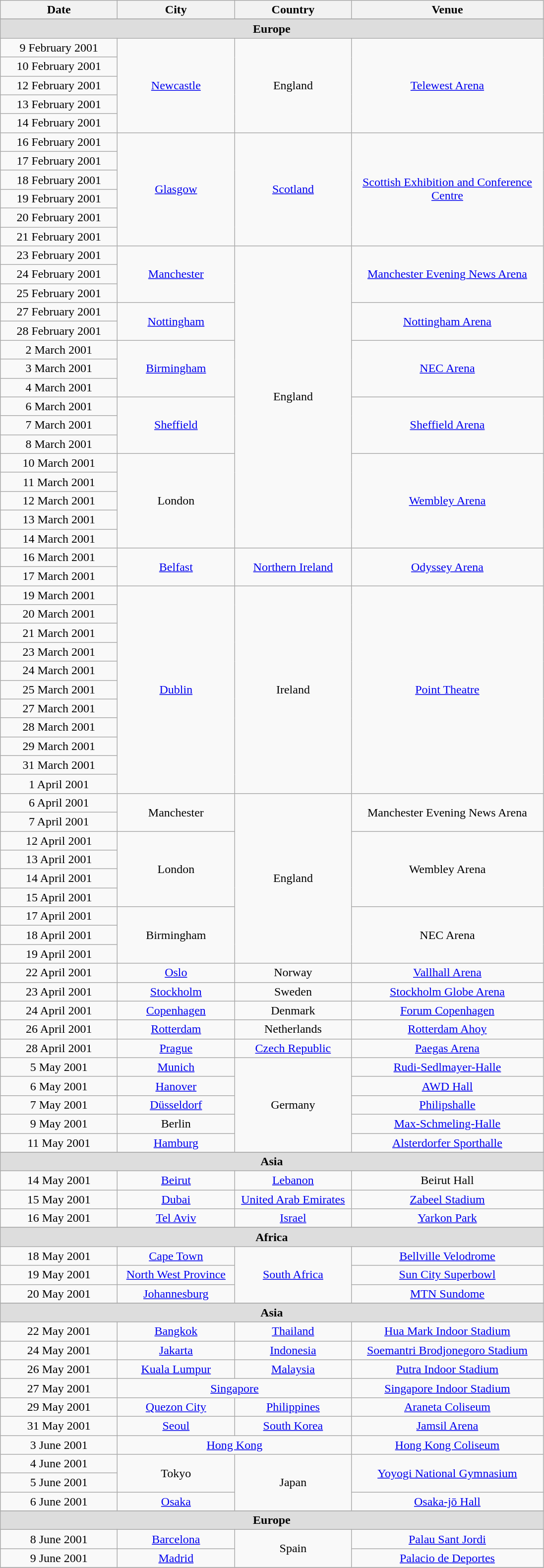<table class="wikitable" style="text-align:center;">
<tr>
<th width="150">Date</th>
<th width="150">City</th>
<th width="150">Country</th>
<th width="250">Venue</th>
</tr>
<tr>
</tr>
<tr style="background:#ddd;">
<td colspan="4" style="text-align:center;"><strong>Europe</strong></td>
</tr>
<tr>
<td>9 February 2001</td>
<td rowspan="5"><a href='#'>Newcastle</a></td>
<td rowspan="5">England</td>
<td rowspan="5"><a href='#'>Telewest Arena</a></td>
</tr>
<tr>
<td>10 February 2001</td>
</tr>
<tr>
<td>12 February 2001</td>
</tr>
<tr>
<td>13 February 2001</td>
</tr>
<tr>
<td>14 February 2001</td>
</tr>
<tr>
<td>16 February 2001</td>
<td rowspan="6"><a href='#'>Glasgow</a></td>
<td rowspan="6"><a href='#'>Scotland</a></td>
<td rowspan="6"><a href='#'>Scottish Exhibition and Conference Centre</a></td>
</tr>
<tr>
<td>17 February 2001</td>
</tr>
<tr>
<td>18 February 2001</td>
</tr>
<tr>
<td>19 February 2001</td>
</tr>
<tr>
<td>20 February 2001</td>
</tr>
<tr>
<td>21 February 2001</td>
</tr>
<tr>
<td>23 February 2001</td>
<td rowspan="3"><a href='#'>Manchester</a></td>
<td rowspan="16">England</td>
<td rowspan="3"><a href='#'>Manchester Evening News Arena</a></td>
</tr>
<tr>
<td>24 February 2001</td>
</tr>
<tr>
<td>25 February 2001</td>
</tr>
<tr>
<td>27 February 2001</td>
<td rowspan="2"><a href='#'>Nottingham</a></td>
<td rowspan="2"><a href='#'>Nottingham Arena</a></td>
</tr>
<tr>
<td>28 February 2001</td>
</tr>
<tr>
<td>2 March 2001</td>
<td rowspan="3"><a href='#'>Birmingham</a></td>
<td rowspan="3"><a href='#'>NEC Arena</a></td>
</tr>
<tr>
<td>3 March 2001</td>
</tr>
<tr>
<td>4 March 2001</td>
</tr>
<tr>
<td>6 March 2001</td>
<td rowspan="3"><a href='#'>Sheffield</a></td>
<td rowspan="3"><a href='#'>Sheffield Arena</a></td>
</tr>
<tr>
<td>7 March 2001</td>
</tr>
<tr>
<td>8 March 2001</td>
</tr>
<tr>
<td>10 March 2001</td>
<td rowspan="5">London</td>
<td rowspan="5"><a href='#'>Wembley Arena</a></td>
</tr>
<tr>
<td>11 March 2001</td>
</tr>
<tr>
<td>12 March 2001</td>
</tr>
<tr>
<td>13 March 2001</td>
</tr>
<tr>
<td>14 March 2001</td>
</tr>
<tr>
<td>16 March 2001</td>
<td rowspan="2"><a href='#'>Belfast</a></td>
<td rowspan="2"><a href='#'>Northern Ireland</a></td>
<td rowspan="2"><a href='#'>Odyssey Arena</a></td>
</tr>
<tr>
<td>17 March 2001</td>
</tr>
<tr>
<td>19 March 2001</td>
<td rowspan="11"><a href='#'>Dublin</a></td>
<td rowspan="11">Ireland</td>
<td rowspan="11"><a href='#'>Point Theatre</a></td>
</tr>
<tr>
<td>20 March 2001</td>
</tr>
<tr>
<td>21 March 2001</td>
</tr>
<tr>
<td>23 March 2001</td>
</tr>
<tr>
<td>24 March 2001</td>
</tr>
<tr>
<td>25 March 2001</td>
</tr>
<tr>
<td>27 March 2001</td>
</tr>
<tr>
<td>28 March 2001</td>
</tr>
<tr>
<td>29 March 2001</td>
</tr>
<tr>
<td>31 March 2001</td>
</tr>
<tr>
<td>1 April 2001</td>
</tr>
<tr>
<td>6 April 2001</td>
<td rowspan="2">Manchester</td>
<td rowspan="9">England</td>
<td rowspan="2">Manchester Evening News Arena</td>
</tr>
<tr>
<td>7 April 2001</td>
</tr>
<tr>
<td>12 April 2001</td>
<td rowspan="4">London</td>
<td rowspan="4">Wembley Arena</td>
</tr>
<tr>
<td>13 April 2001</td>
</tr>
<tr>
<td>14 April 2001</td>
</tr>
<tr>
<td>15 April 2001</td>
</tr>
<tr>
<td>17 April 2001</td>
<td rowspan="3">Birmingham</td>
<td rowspan="3">NEC Arena</td>
</tr>
<tr>
<td>18 April 2001</td>
</tr>
<tr>
<td>19 April 2001</td>
</tr>
<tr>
<td>22 April 2001</td>
<td><a href='#'>Oslo</a></td>
<td>Norway</td>
<td><a href='#'>Vallhall Arena</a></td>
</tr>
<tr>
<td>23 April 2001</td>
<td><a href='#'>Stockholm</a></td>
<td>Sweden</td>
<td><a href='#'>Stockholm Globe Arena</a></td>
</tr>
<tr>
<td>24 April 2001</td>
<td><a href='#'>Copenhagen</a></td>
<td>Denmark</td>
<td><a href='#'>Forum Copenhagen</a></td>
</tr>
<tr>
<td>26 April 2001</td>
<td><a href='#'>Rotterdam</a></td>
<td>Netherlands</td>
<td><a href='#'>Rotterdam Ahoy</a></td>
</tr>
<tr>
<td>28 April 2001</td>
<td><a href='#'>Prague</a></td>
<td><a href='#'>Czech Republic</a></td>
<td><a href='#'>Paegas Arena</a></td>
</tr>
<tr>
<td>5 May 2001</td>
<td><a href='#'>Munich</a></td>
<td rowspan="5">Germany</td>
<td><a href='#'>Rudi-Sedlmayer-Halle</a></td>
</tr>
<tr>
<td>6 May 2001</td>
<td><a href='#'>Hanover</a></td>
<td><a href='#'>AWD Hall</a></td>
</tr>
<tr>
<td>7 May 2001</td>
<td><a href='#'>Düsseldorf</a></td>
<td><a href='#'>Philipshalle</a></td>
</tr>
<tr>
<td>9 May 2001</td>
<td>Berlin</td>
<td><a href='#'>Max-Schmeling-Halle</a></td>
</tr>
<tr>
<td>11 May 2001</td>
<td><a href='#'>Hamburg</a></td>
<td><a href='#'>Alsterdorfer Sporthalle</a></td>
</tr>
<tr>
</tr>
<tr style="background:#ddd;">
<td colspan="4" style="text-align:center;"><strong>Asia</strong></td>
</tr>
<tr>
<td>14 May 2001</td>
<td><a href='#'>Beirut</a></td>
<td><a href='#'>Lebanon</a></td>
<td>Beirut Hall</td>
</tr>
<tr>
<td>15 May 2001</td>
<td><a href='#'>Dubai</a></td>
<td><a href='#'>United Arab Emirates</a></td>
<td><a href='#'>Zabeel Stadium</a></td>
</tr>
<tr>
<td>16 May 2001</td>
<td><a href='#'>Tel Aviv</a></td>
<td><a href='#'>Israel</a></td>
<td><a href='#'>Yarkon Park</a></td>
</tr>
<tr>
</tr>
<tr style="background:#ddd;">
<td colspan="4" style="text-align:center;"><strong>Africa</strong></td>
</tr>
<tr>
<td>18 May 2001</td>
<td><a href='#'>Cape Town</a></td>
<td rowspan="3"><a href='#'>South Africa</a></td>
<td><a href='#'>Bellville Velodrome</a></td>
</tr>
<tr>
<td>19 May 2001</td>
<td><a href='#'>North West Province</a></td>
<td><a href='#'>Sun City Superbowl</a></td>
</tr>
<tr>
<td>20 May 2001</td>
<td><a href='#'>Johannesburg</a></td>
<td><a href='#'>MTN Sundome</a></td>
</tr>
<tr>
</tr>
<tr style="background:#ddd;">
<td colspan="4" style="text-align:center;"><strong>Asia</strong></td>
</tr>
<tr>
<td>22 May 2001</td>
<td><a href='#'>Bangkok</a></td>
<td><a href='#'>Thailand</a></td>
<td><a href='#'>Hua Mark Indoor Stadium</a></td>
</tr>
<tr>
<td>24 May 2001</td>
<td><a href='#'>Jakarta</a></td>
<td><a href='#'>Indonesia</a></td>
<td><a href='#'>Soemantri Brodjonegoro Stadium</a></td>
</tr>
<tr>
<td>26 May 2001</td>
<td><a href='#'>Kuala Lumpur</a></td>
<td><a href='#'>Malaysia</a></td>
<td><a href='#'>Putra Indoor Stadium</a></td>
</tr>
<tr>
<td>27 May 2001</td>
<td colspan="2"><a href='#'>Singapore</a></td>
<td><a href='#'>Singapore Indoor Stadium</a></td>
</tr>
<tr>
<td>29 May 2001</td>
<td><a href='#'>Quezon City</a></td>
<td><a href='#'>Philippines</a></td>
<td><a href='#'>Araneta Coliseum</a></td>
</tr>
<tr>
<td>31 May 2001</td>
<td><a href='#'>Seoul</a></td>
<td><a href='#'>South Korea</a></td>
<td><a href='#'>Jamsil Arena</a></td>
</tr>
<tr>
<td>3 June 2001</td>
<td colspan="2"><a href='#'>Hong Kong</a></td>
<td><a href='#'>Hong Kong Coliseum</a></td>
</tr>
<tr>
<td>4 June 2001</td>
<td rowspan="2">Tokyo</td>
<td rowspan="3">Japan</td>
<td rowspan="2"><a href='#'>Yoyogi National Gymnasium</a></td>
</tr>
<tr>
<td>5 June 2001</td>
</tr>
<tr>
<td>6 June 2001</td>
<td><a href='#'>Osaka</a></td>
<td><a href='#'>Osaka-jō Hall</a></td>
</tr>
<tr>
</tr>
<tr style="background:#ddd;">
<td colspan="4" style="text-align:center;"><strong>Europe</strong></td>
</tr>
<tr>
<td>8 June 2001</td>
<td><a href='#'>Barcelona</a></td>
<td rowspan="2">Spain</td>
<td><a href='#'>Palau Sant Jordi</a></td>
</tr>
<tr>
<td>9 June 2001</td>
<td><a href='#'>Madrid</a></td>
<td><a href='#'>Palacio de Deportes</a></td>
</tr>
<tr>
</tr>
</table>
